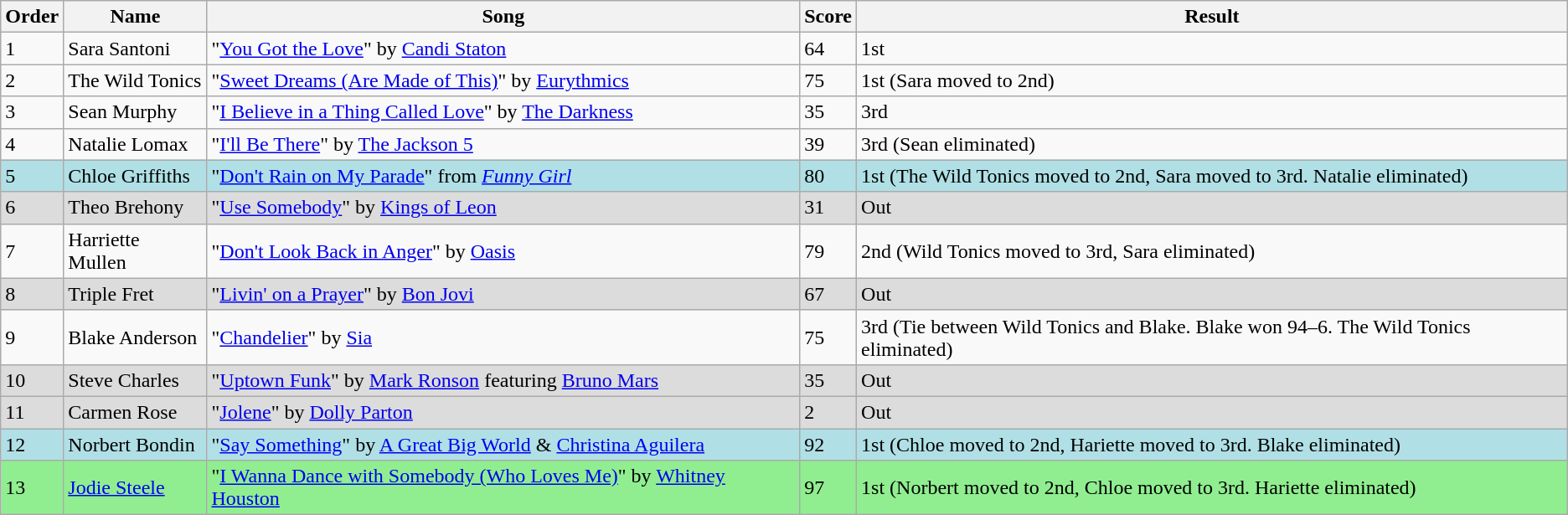<table class="wikitable sortable collapsed">
<tr style="text-align:Center; background:#cc;">
<th>Order</th>
<th>Name</th>
<th>Song</th>
<th>Score</th>
<th>Result</th>
</tr>
<tr>
<td>1</td>
<td>Sara Santoni</td>
<td>"<a href='#'>You Got the Love</a>" by <a href='#'>Candi Staton</a></td>
<td>64</td>
<td>1st</td>
</tr>
<tr>
<td>2</td>
<td>The Wild Tonics</td>
<td>"<a href='#'>Sweet Dreams (Are Made of This)</a>" by <a href='#'>Eurythmics</a></td>
<td>75</td>
<td>1st (Sara moved to 2nd)</td>
</tr>
<tr>
<td>3</td>
<td>Sean Murphy</td>
<td>"<a href='#'>I Believe in a Thing Called Love</a>" by <a href='#'>The Darkness</a></td>
<td>35</td>
<td>3rd</td>
</tr>
<tr>
<td>4</td>
<td>Natalie Lomax</td>
<td>"<a href='#'>I'll Be There</a>" by <a href='#'>The Jackson 5</a></td>
<td>39</td>
<td>3rd (Sean eliminated)</td>
</tr>
<tr style="background:#b0e0e6;">
<td>5</td>
<td>Chloe Griffiths</td>
<td>"<a href='#'>Don't Rain on My Parade</a>" from <em><a href='#'>Funny Girl</a></em></td>
<td>80</td>
<td>1st (The Wild Tonics moved to 2nd, Sara moved to 3rd. Natalie eliminated)</td>
</tr>
<tr style="background:#DCDCDC">
<td>6</td>
<td>Theo Brehony</td>
<td>"<a href='#'>Use Somebody</a>" by <a href='#'>Kings of Leon</a></td>
<td>31</td>
<td>Out</td>
</tr>
<tr>
<td>7</td>
<td>Harriette Mullen</td>
<td>"<a href='#'>Don't Look Back in Anger</a>" by <a href='#'>Oasis</a></td>
<td>79</td>
<td>2nd (Wild Tonics moved to 3rd, Sara eliminated)</td>
</tr>
<tr style="background:#DCDCDC">
<td>8</td>
<td>Triple Fret</td>
<td>"<a href='#'>Livin' on a Prayer</a>" by <a href='#'>Bon Jovi</a></td>
<td>67</td>
<td>Out</td>
</tr>
<tr>
<td>9</td>
<td>Blake Anderson</td>
<td>"<a href='#'>Chandelier</a>" by <a href='#'>Sia</a></td>
<td>75</td>
<td>3rd (Tie between Wild Tonics and Blake. Blake won 94–6. The Wild Tonics eliminated)</td>
</tr>
<tr style="background:#DCDCDC">
<td>10</td>
<td>Steve Charles</td>
<td>"<a href='#'>Uptown Funk</a>" by <a href='#'>Mark Ronson</a> featuring <a href='#'>Bruno Mars</a></td>
<td>35</td>
<td>Out</td>
</tr>
<tr style="background:#DCDCDC">
<td>11</td>
<td>Carmen Rose</td>
<td>"<a href='#'>Jolene</a>" by <a href='#'>Dolly Parton</a></td>
<td>2</td>
<td>Out</td>
</tr>
<tr style="background:#b0e0e6;">
<td>12</td>
<td>Norbert Bondin</td>
<td>"<a href='#'>Say Something</a>" by <a href='#'>A Great Big World</a> & <a href='#'>Christina Aguilera</a></td>
<td>92</td>
<td>1st (Chloe moved to 2nd, Hariette moved to 3rd. Blake eliminated)</td>
</tr>
<tr style="background:lightgreen;">
<td>13</td>
<td><a href='#'>Jodie Steele</a></td>
<td>"<a href='#'>I Wanna Dance with Somebody (Who Loves Me)</a>" by <a href='#'>Whitney Houston</a></td>
<td>97</td>
<td>1st (Norbert moved to 2nd, Chloe moved to 3rd. Hariette eliminated)</td>
</tr>
</table>
